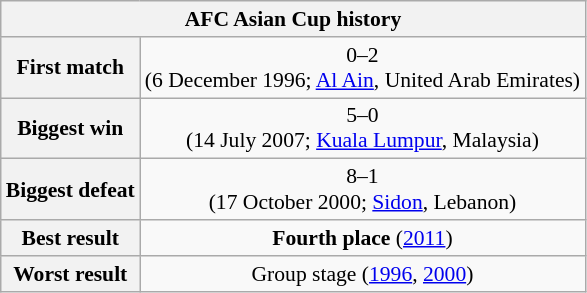<table class="wikitable collapsible collapsed" style="text-align: center;font-size:90%;">
<tr>
<th colspan=2>AFC Asian Cup history</th>
</tr>
<tr>
<th>First match</th>
<td> 0–2 <br>(6 December 1996; <a href='#'>Al Ain</a>, United Arab Emirates)</td>
</tr>
<tr>
<th>Biggest win</th>
<td> 5–0 <br>(14 July 2007; <a href='#'>Kuala Lumpur</a>, Malaysia)</td>
</tr>
<tr>
<th>Biggest defeat</th>
<td> 8–1 <br>(17 October 2000; <a href='#'>Sidon</a>, Lebanon)</td>
</tr>
<tr>
<th>Best result</th>
<td><strong>Fourth place</strong> (<a href='#'>2011</a>)</td>
</tr>
<tr>
<th>Worst result</th>
<td>Group stage (<a href='#'>1996</a>, <a href='#'>2000</a>)</td>
</tr>
</table>
